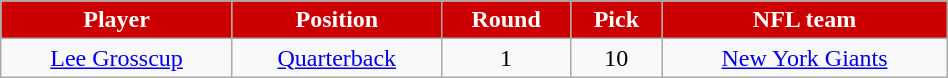<table class="wikitable" width="50%">
<tr align="center" style="background:#CC0000; color:white">
<td><strong>Player</strong></td>
<td><strong>Position</strong></td>
<td><strong>Round</strong></td>
<td><strong>Pick</strong></td>
<td><strong>NFL team</strong></td>
</tr>
<tr align="center">
<td><a href='#'>Lee Grosscup</a></td>
<td><a href='#'>Quarterback</a></td>
<td>1</td>
<td>10</td>
<td><a href='#'>New York Giants</a></td>
</tr>
</table>
